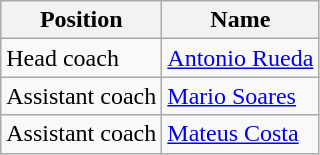<table class="wikitable">
<tr>
<th>Position</th>
<th>Name</th>
</tr>
<tr>
<td>Head coach</td>
<td> <a href='#'>Antonio Rueda</a></td>
</tr>
<tr>
<td>Assistant coach</td>
<td> <a href='#'>Mario Soares</a></td>
</tr>
<tr>
<td>Assistant coach</td>
<td> <a href='#'>Mateus Costa</a></td>
</tr>
</table>
